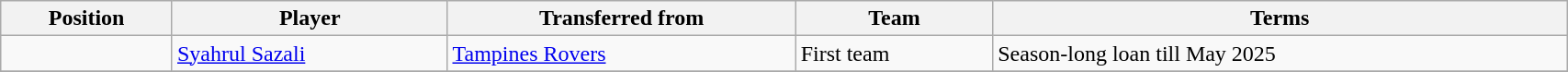<table class="wikitable sortable" style="width:90%;text-align:left">
<tr>
<th>Position</th>
<th>Player</th>
<th>Transferred from</th>
<th>Team</th>
<th>Terms</th>
</tr>
<tr>
<td></td>
<td> <a href='#'>Syahrul Sazali</a></td>
<td> <a href='#'>Tampines Rovers</a></td>
<td>First team</td>
<td>Season-long loan till May 2025 </td>
</tr>
<tr>
</tr>
</table>
